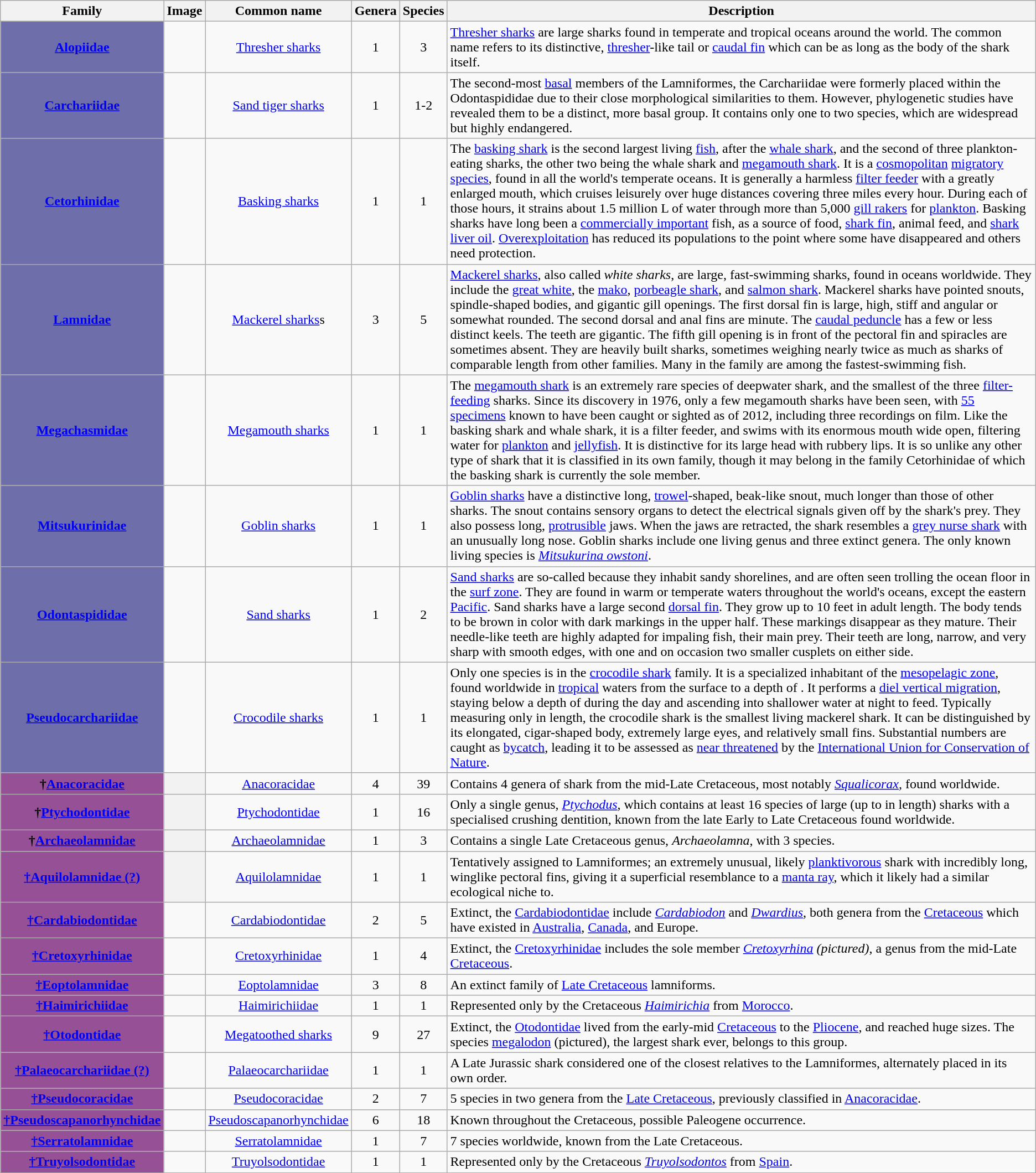<table class="wikitable">
<tr>
<th>Family</th>
<th>Image</th>
<th>Common name</th>
<th>Genera</th>
<th>Species</th>
<th>Description</th>
</tr>
<tr>
<th style="background:rgb(110,110,170)"><a href='#'><span>Alopiidae</span></a></th>
<td><span></span></td>
<td align=center><a href='#'>Thresher sharks</a></td>
<td align=center>1</td>
<td align=center>3</td>
<td valign=top><a href='#'>Thresher sharks</a> are large sharks found in temperate and tropical oceans around the world. The common name refers to its distinctive, <a href='#'>thresher</a>-like tail or <a href='#'>caudal fin</a> which can be as long as the body of the shark itself.</td>
</tr>
<tr>
<th style="background:rgb(110,110,170)"><a href='#'><span>Carchariidae</span></a></th>
<td></td>
<td align="center"><a href='#'>Sand tiger sharks</a></td>
<td align="center">1</td>
<td align="center">1-2</td>
<td valign="top">The second-most <a href='#'>basal</a> members of the Lamniformes, the Carchariidae were formerly placed within the Odontaspididae due to their close morphological similarities to them. However, phylogenetic studies have revealed them to be a distinct, more basal group. It contains only one to two species, which are widespread but highly endangered.</td>
</tr>
<tr>
<th style="background:rgb(110,110,170)"><a href='#'><span>Cetorhinidae</span></a></th>
<td></td>
<td align="center"><a href='#'>Basking sharks</a></td>
<td align="center">1</td>
<td align="center">1</td>
<td valign="top">The <a href='#'>basking shark</a> is the second largest living <a href='#'>fish</a>, after the <a href='#'>whale shark</a>, and the second of three plankton-eating sharks, the other two being the whale shark and <a href='#'>megamouth shark</a>. It is a <a href='#'>cosmopolitan</a> <a href='#'>migratory</a> <a href='#'>species</a>, found in all the world's temperate oceans. It is generally a harmless <a href='#'>filter feeder</a> with a greatly enlarged mouth, which cruises leisurely over huge distances covering three miles every hour. During each of those hours, it strains about 1.5 million L of water through more than 5,000 <a href='#'>gill rakers</a> for <a href='#'>plankton</a>. Basking sharks have long been a <a href='#'>commercially important</a> fish, as a source of food, <a href='#'>shark fin</a>, animal feed, and <a href='#'>shark liver oil</a>. <a href='#'>Overexploitation</a> has reduced its populations to the point where some have disappeared and others need protection.</td>
</tr>
<tr>
<th style="background:rgb(110,110,170)"><a href='#'><span>Lamnidae</span></a></th>
<td><span></span></td>
<td align="center"><a href='#'>Mackerel sharks</a>s</td>
<td align="center">3</td>
<td align="center">5</td>
<td valign="top"><a href='#'>Mackerel sharks</a>, also called <em>white sharks</em>, are large, fast-swimming sharks, found in oceans worldwide. They include the <a href='#'>great white</a>, the <a href='#'>mako</a>, <a href='#'>porbeagle shark</a>, and <a href='#'>salmon shark</a>. Mackerel sharks have pointed snouts, spindle-shaped bodies, and gigantic gill openings. The first dorsal fin is large, high, stiff and angular or somewhat rounded.  The second dorsal and anal fins are minute.  The <a href='#'>caudal peduncle</a> has a few or less distinct keels.  The teeth are gigantic.  The fifth gill opening is in front of the pectoral fin and spiracles are sometimes absent. They are heavily built sharks, sometimes weighing nearly twice as much as sharks of comparable length from other families. Many in the family are among the fastest-swimming fish.</td>
</tr>
<tr>
<th style="background:rgb(110,110,170)"><a href='#'><span>Megachasmidae</span></a></th>
<td><span></span></td>
<td align="center"><a href='#'>Megamouth sharks</a></td>
<td align="center">1</td>
<td align="center">1</td>
<td valign="top">The <a href='#'>megamouth shark</a> is an extremely rare species of deepwater shark, and the smallest of the three <a href='#'>filter-feeding</a> sharks. Since its discovery in 1976, only a few megamouth sharks have been seen, with <a href='#'>55 specimens</a> known to have been caught or sighted as of 2012, including three recordings on film. Like the basking shark and whale shark, it is a filter feeder, and swims with its enormous mouth wide open, filtering water for <a href='#'>plankton</a> and <a href='#'>jellyfish</a>. It is distinctive for its large head with rubbery lips. It is so unlike any other type of shark that it is classified in its own family, though it may belong in the family Cetorhinidae of which the basking shark is currently the sole member.</td>
</tr>
<tr>
<th style="background:rgb(110,110,170)"><a href='#'><span>Mitsukurinidae</span></a></th>
<td><span></span></td>
<td align="center"><a href='#'>Goblin sharks</a></td>
<td align="center">1</td>
<td align="center">1</td>
<td valign="top"><a href='#'>Goblin sharks</a> have a distinctive long, <a href='#'>trowel</a>-shaped, beak-like snout, much longer than those of other sharks. The snout contains sensory organs to detect the electrical signals given off by the shark's prey. They also possess long, <a href='#'>protrusible</a> jaws. When the jaws are retracted, the shark resembles a <a href='#'>grey nurse shark</a> with an unusually long nose. Goblin sharks include one living genus and three extinct genera. The only known living species is <em><a href='#'>Mitsukurina owstoni</a></em>.</td>
</tr>
<tr>
<th style="background:rgb(110,110,170)"><a href='#'><span>Odontaspididae</span></a></th>
<td><span></span></td>
<td align="center"><a href='#'>Sand sharks</a></td>
<td align="center">1</td>
<td align="center">2</td>
<td valign="top"><a href='#'>Sand sharks</a> are so-called because they inhabit sandy shorelines, and are often seen trolling the ocean floor in the <a href='#'>surf zone</a>. They are found in warm or temperate waters throughout the world's oceans, except the eastern <a href='#'>Pacific</a>. Sand sharks have a large second <a href='#'>dorsal fin</a>. They grow up to 10 feet in adult length. The body tends to be brown in color with dark markings in the upper half. These markings disappear as they mature. Their needle-like teeth are highly adapted for impaling fish, their main prey. Their teeth are long, narrow, and very sharp with smooth edges, with one and on occasion two smaller cusplets on either side.</td>
</tr>
<tr>
<th style="background:rgb(110,110,170)"><a href='#'><span>Pseudocarchariidae</span></a></th>
<td><span></span></td>
<td align="center"><a href='#'>Crocodile sharks</a></td>
<td align="center">1</td>
<td align="center">1</td>
<td valign="top">Only one species is in the <a href='#'>crocodile shark</a> family. It is a specialized inhabitant of the <a href='#'>mesopelagic zone</a>, found worldwide in <a href='#'>tropical</a> waters from the surface to a depth of . It performs a <a href='#'>diel vertical migration</a>, staying below a depth of  during the day and ascending into shallower water at night to feed. Typically measuring only  in length, the crocodile shark is the smallest living mackerel shark. It can be distinguished by its elongated, cigar-shaped body, extremely large eyes, and relatively small fins. Substantial numbers are caught as <a href='#'>bycatch</a>, leading it to be assessed as <a href='#'>near threatened</a> by the <a href='#'>International Union for Conservation of Nature</a>.</td>
</tr>
<tr>
<th style="background:rgb(150,80,150)"><span>†</span><a href='#'><span>Anacoracidae</span></a></th>
<th><span></span></th>
<td align=center><a href='#'>Anacoracidae</a></td>
<td align=center>4</td>
<td align=center>39</td>
<td>Contains 4 genera of shark from the mid-Late Cretaceous, most notably <em><a href='#'>Squalicorax</a>,</em> found worldwide.</td>
</tr>
<tr>
<th style="background:rgb(150,80,150)"><span>†<a href='#'><span>Ptychodontidae</span></a></span></th>
<th></th>
<td align=center><a href='#'>Ptychodontidae</a></td>
<td align=center>1</td>
<td align=center>16</td>
<td>Only a single genus, <em><a href='#'>Ptychodus</a></em>, which contains at least 16 species of large (up to  in length) sharks with a specialised crushing dentition, known from the late Early to Late Cretaceous found worldwide.</td>
</tr>
<tr>
<th style="background:rgb(150,80,150)"><span>†</span><a href='#'><span>Archaeolamnidae</span></a></th>
<th></th>
<td align=center><a href='#'>Archaeolamnidae</a></td>
<td align=center>1</td>
<td align=center>3</td>
<td valign=top>Contains a single Late Cretaceous genus, <em>Archaeolamna</em>, with 3 species.</td>
</tr>
<tr>
<th style="background:rgb(150,80,150)"><a href='#'><span>†Aquilolamnidae (?)</span></a></th>
<th></th>
<td align=center><a href='#'>Aquilolamnidae</a></td>
<td align=center>1</td>
<td align=center>1</td>
<td>Tentatively assigned to Lamniformes; an extremely unusual, likely <a href='#'>planktivorous</a> shark with incredibly long, winglike pectoral fins, giving it a superficial resemblance to a <a href='#'>manta ray</a>, which it likely had a similar ecological niche to.</td>
</tr>
<tr>
<th style="background:rgb(150,80,150)"><a href='#'><span>†Cardabiodontidae</span></a></th>
<td><span></span></td>
<td align=center><a href='#'>Cardabiodontidae</a></td>
<td align=center>2</td>
<td align=center>5</td>
<td valign=top>Extinct, the <a href='#'>Cardabiodontidae</a> include <em><a href='#'>Cardabiodon</a></em> and <em><a href='#'>Dwardius</a></em>, both genera from the <a href='#'>Cretaceous</a> which have existed in <a href='#'>Australia</a>, <a href='#'>Canada</a>, and Europe.</td>
</tr>
<tr>
<th style="background:rgb(150,80,150)"><a href='#'><span>†Cretoxyrhinidae</span></a></th>
<td><span></span></td>
<td align=center><a href='#'>Cretoxyrhinidae</a></td>
<td align=center>1</td>
<td align=center>4</td>
<td valign=top>Extinct, the <a href='#'>Cretoxyrhinidae</a> includes the sole member <em><a href='#'>Cretoxyrhina</a> (pictured)</em>, a genus from the mid-Late <a href='#'>Cretaceous</a>.</td>
</tr>
<tr>
<th style="background:rgb(150,80,150)"><a href='#'><span>†Eoptolamnidae</span></a></th>
<td></td>
<td align=center><a href='#'>Eoptolamnidae</a></td>
<td align=center>3</td>
<td align=center>8</td>
<td valign=top>An extinct family of <a href='#'>Late Cretaceous</a> lamniforms.</td>
</tr>
<tr>
<th style="background:rgb(150,80,150)"><a href='#'><span>†Haimirichiidae</span></a></th>
<td></td>
<td align=center><a href='#'>Haimirichiidae</a></td>
<td align=center>1</td>
<td align=center>1</td>
<td valign=top>Represented only by the Cretaceous <em><a href='#'>Haimirichia</a></em> from <a href='#'>Morocco</a>.</td>
</tr>
<tr>
<th style="background:rgb(150,80,150)"><a href='#'><span>†Otodontidae</span></a></th>
<td></td>
<td align=center><a href='#'>Megatoothed sharks</a></td>
<td align=center>9</td>
<td align=center>27</td>
<td valign=top>Extinct, the <a href='#'>Otodontidae</a> lived from the early-mid <a href='#'>Cretaceous</a> to the <a href='#'>Pliocene</a>, and reached huge sizes. The species <a href='#'>megalodon</a> (pictured), the largest shark ever, belongs to this group.</td>
</tr>
<tr>
<th style="background:rgb(150,80,150)"><a href='#'><span>†Palaeocarchariidae (?)</span></a></th>
<td></td>
<td align=center><a href='#'>Palaeocarchariidae</a></td>
<td align=center>1</td>
<td align=center>1</td>
<td valign=top>A Late Jurassic shark considered one of the closest relatives to the Lamniformes, alternately placed in its own order.</td>
</tr>
<tr>
<th style="background:rgb(150,80,150)"><a href='#'><span>†Pseudocoracidae</span></a></th>
<td></td>
<td align=center><a href='#'>Pseudocoracidae</a></td>
<td align=center>2</td>
<td align=center>7</td>
<td valign=top>5 species in two genera from the <a href='#'>Late Cretaceous</a>, previously classified in <a href='#'>Anacoracidae</a>.</td>
</tr>
<tr>
<th style="background:rgb(150,80,150)"><a href='#'><span>†Pseudoscapanorhynchidae</span></a></th>
<td></td>
<td align=center><a href='#'>Pseudoscapanorhynchidae</a></td>
<td align=center>6</td>
<td align=center>18</td>
<td valign=top>Known throughout the Cretaceous, possible Paleogene occurrence.</td>
</tr>
<tr>
<th style="background:rgb(150,80,150)"><a href='#'><span>†Serratolamnidae</span></a></th>
<td></td>
<td align=center><a href='#'>Serratolamnidae</a></td>
<td align=center>1</td>
<td align=center>7</td>
<td valign=top>7 species worldwide, known from the Late Cretaceous.</td>
</tr>
<tr>
<th style="background:rgb(150,80,150)"><a href='#'><span>†Truyolsodontidae</span></a></th>
<td></td>
<td align=center><a href='#'>Truyolsodontidae</a></td>
<td align=center>1</td>
<td align=center>1</td>
<td valign=top>Represented only by the Cretaceous <em><a href='#'>Truyolsodontos</a></em> from <a href='#'>Spain</a>.</td>
</tr>
</table>
